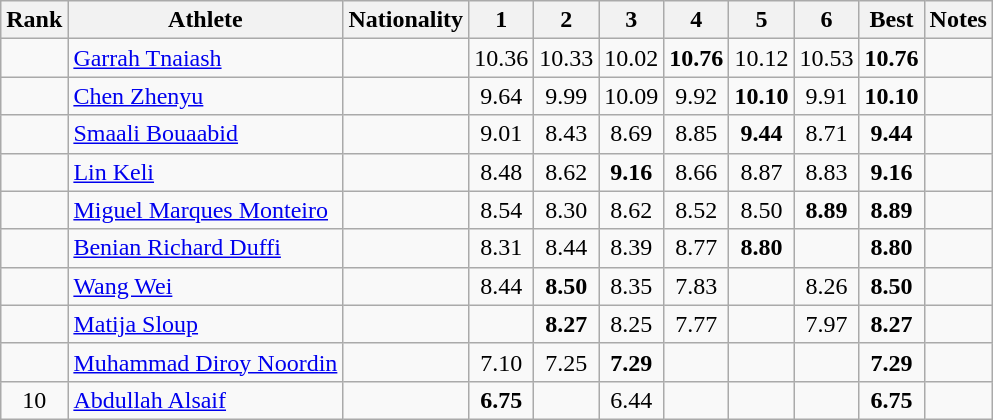<table class="wikitable sortable" style="text-align:center">
<tr>
<th>Rank</th>
<th>Athlete</th>
<th>Nationality</th>
<th width="25">1</th>
<th width="25">2</th>
<th width="25">3</th>
<th width="25">4</th>
<th width="25">5</th>
<th width="25">6</th>
<th>Best</th>
<th>Notes</th>
</tr>
<tr>
<td></td>
<td align=left><a href='#'>Garrah Tnaiash</a></td>
<td align=left></td>
<td>10.36</td>
<td>10.33</td>
<td>10.02</td>
<td><strong>10.76</strong></td>
<td>10.12</td>
<td>10.53</td>
<td><strong>10.76</strong></td>
<td></td>
</tr>
<tr>
<td></td>
<td align=left><a href='#'>Chen Zhenyu</a></td>
<td align=left></td>
<td>9.64</td>
<td>9.99</td>
<td>10.09</td>
<td>9.92</td>
<td><strong>10.10</strong></td>
<td>9.91</td>
<td><strong>10.10</strong></td>
<td></td>
</tr>
<tr>
<td></td>
<td align=left><a href='#'>Smaali Bouaabid</a></td>
<td align=left></td>
<td>9.01</td>
<td>8.43</td>
<td>8.69</td>
<td>8.85</td>
<td><strong>9.44</strong></td>
<td>8.71</td>
<td><strong>9.44</strong></td>
<td></td>
</tr>
<tr>
<td></td>
<td align=left><a href='#'>Lin Keli</a></td>
<td align=left></td>
<td>8.48</td>
<td>8.62</td>
<td><strong>9.16</strong></td>
<td>8.66</td>
<td>8.87</td>
<td>8.83</td>
<td><strong>9.16</strong></td>
<td></td>
</tr>
<tr>
<td></td>
<td align=left><a href='#'>Miguel Marques Monteiro</a></td>
<td align=left></td>
<td>8.54</td>
<td>8.30</td>
<td>8.62</td>
<td>8.52</td>
<td>8.50</td>
<td><strong>8.89</strong></td>
<td><strong>8.89</strong></td>
<td></td>
</tr>
<tr>
<td></td>
<td align=left><a href='#'>Benian Richard Duffi</a></td>
<td align=left></td>
<td>8.31</td>
<td>8.44</td>
<td>8.39</td>
<td>8.77</td>
<td><strong>8.80</strong></td>
<td></td>
<td><strong>8.80</strong></td>
<td></td>
</tr>
<tr>
<td></td>
<td align=left><a href='#'>Wang Wei</a></td>
<td align=left></td>
<td>8.44</td>
<td><strong>8.50</strong></td>
<td>8.35</td>
<td>7.83</td>
<td></td>
<td>8.26</td>
<td><strong>8.50</strong></td>
<td></td>
</tr>
<tr>
<td></td>
<td align=left><a href='#'>Matija Sloup</a></td>
<td align=left></td>
<td></td>
<td><strong>8.27</strong></td>
<td>8.25</td>
<td>7.77</td>
<td></td>
<td>7.97</td>
<td><strong>8.27</strong></td>
<td></td>
</tr>
<tr>
<td></td>
<td align=left><a href='#'>Muhammad Diroy Noordin</a></td>
<td align=left></td>
<td>7.10</td>
<td>7.25</td>
<td><strong>7.29</strong></td>
<td></td>
<td></td>
<td></td>
<td><strong>7.29</strong></td>
<td></td>
</tr>
<tr>
<td>10</td>
<td align=left><a href='#'>Abdullah Alsaif</a></td>
<td align=left></td>
<td><strong>6.75</strong></td>
<td></td>
<td>6.44</td>
<td></td>
<td></td>
<td></td>
<td><strong>6.75</strong></td>
<td></td>
</tr>
</table>
